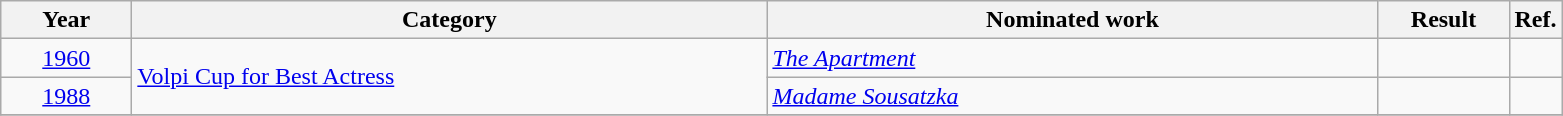<table class=wikitable>
<tr>
<th scope="col" style="width:5em;">Year</th>
<th scope="col" style="width:26em;">Category</th>
<th scope="col" style="width:25em;">Nominated work</th>
<th scope="col" style="width:5em;">Result</th>
<th>Ref.</th>
</tr>
<tr>
<td style="text-align:center;"><a href='#'>1960</a></td>
<td rowspan=2><a href='#'>Volpi Cup for Best Actress</a></td>
<td><em><a href='#'>The Apartment</a></em></td>
<td></td>
<td></td>
</tr>
<tr>
<td style="text-align:center;"><a href='#'>1988</a></td>
<td><em><a href='#'>Madame Sousatzka</a></em></td>
<td></td>
<td></td>
</tr>
<tr>
</tr>
</table>
